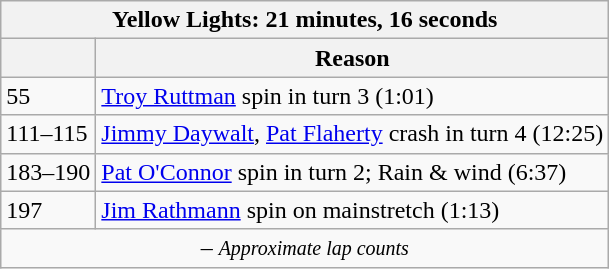<table class="wikitable">
<tr>
<th colspan=2>Yellow Lights: 21 minutes, 16 seconds</th>
</tr>
<tr>
<th></th>
<th>Reason</th>
</tr>
<tr>
<td>55</td>
<td><a href='#'>Troy Ruttman</a> spin in turn 3 (1:01)</td>
</tr>
<tr>
<td>111–115</td>
<td><a href='#'>Jimmy Daywalt</a>, <a href='#'>Pat Flaherty</a> crash in turn 4 (12:25)</td>
</tr>
<tr>
<td>183–190</td>
<td><a href='#'>Pat O'Connor</a> spin in turn 2; Rain & wind (6:37)</td>
</tr>
<tr>
<td>197</td>
<td><a href='#'>Jim Rathmann</a> spin on mainstretch (1:13)</td>
</tr>
<tr>
<td colspan=2 align=center> – <em><small>Approximate lap counts</small></em></td>
</tr>
</table>
